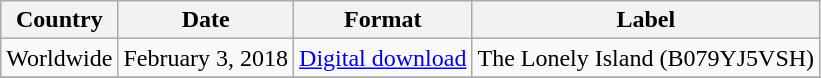<table class="wikitable plainrowheaders">
<tr>
<th scope="col">Country</th>
<th scope="col">Date</th>
<th scope="col">Format</th>
<th scope="col">Label</th>
</tr>
<tr>
<td>Worldwide</td>
<td rowspan="1">February 3, 2018</td>
<td rowspan="1"><a href='#'>Digital download</a></td>
<td rowspan="1">The Lonely Island (B079YJ5VSH)</td>
</tr>
<tr>
</tr>
</table>
